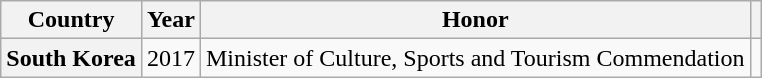<table class="wikitable plainrowheaders sortable">
<tr>
<th scope="col">Country</th>
<th scope="col">Year</th>
<th scope="col">Honor</th>
<th scope="col" class="unsortable"></th>
</tr>
<tr>
<th scope="row">South Korea</th>
<td style="text-align:center">2017</td>
<td>Minister of Culture, Sports and Tourism Commendation</td>
<td style="text-align:center"></td>
</tr>
</table>
